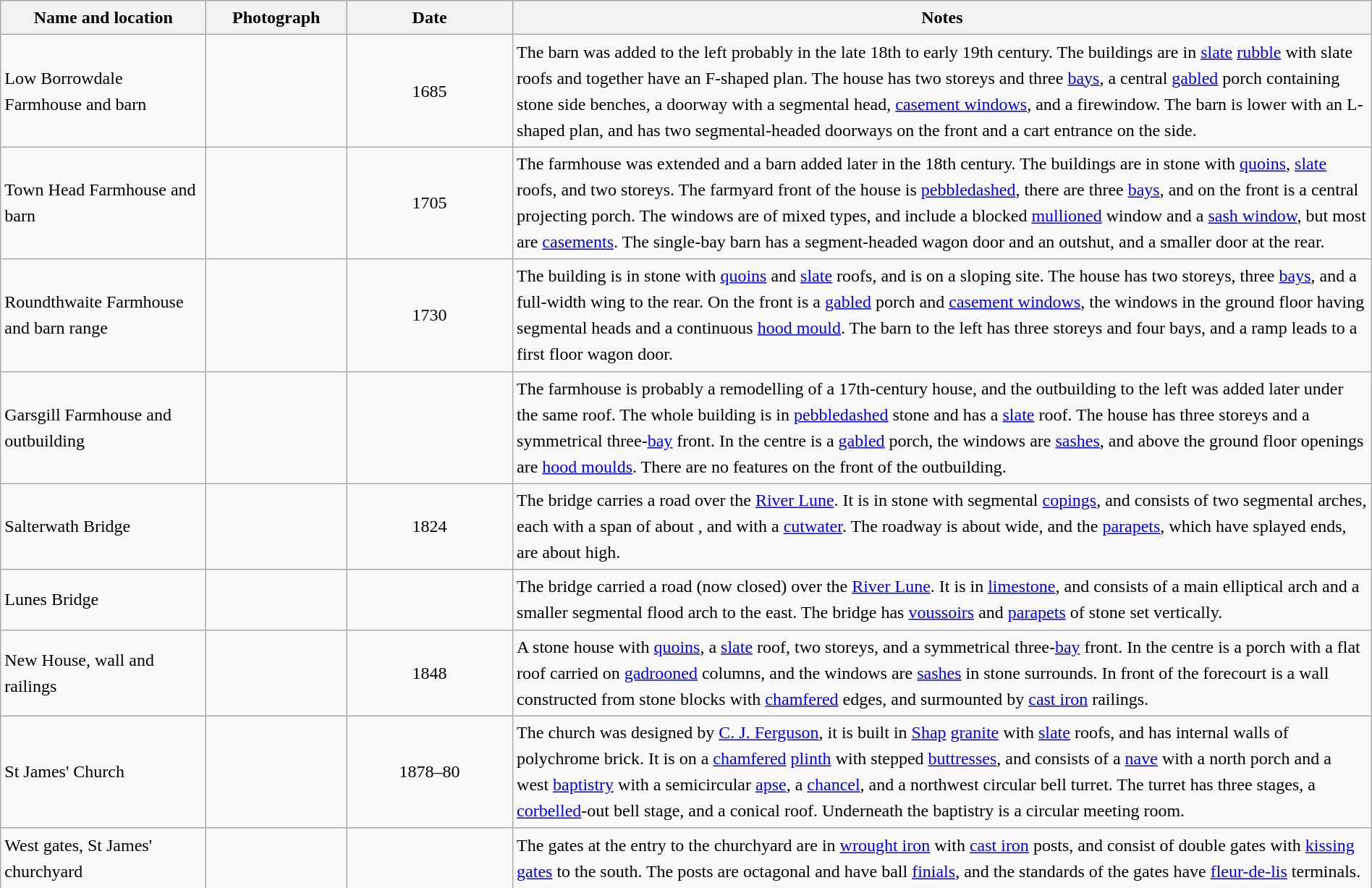<table class="wikitable sortable plainrowheaders" style="width:100%;border:0px;text-align:left;line-height:150%;">
<tr>
<th scope="col"  style="width:150px">Name and location</th>
<th scope="col"  style="width:100px" class="unsortable">Photograph</th>
<th scope="col"  style="width:120px">Date</th>
<th scope="col"  style="width:650px" class="unsortable">Notes</th>
</tr>
<tr>
<td>Low Borrowdale Farmhouse and barn<br><small></small></td>
<td></td>
<td align="center">1685</td>
<td>The barn was added to the left probably in the late 18th to early 19th century.  The buildings are in <a href='#'>slate</a> <a href='#'>rubble</a> with slate roofs and together have an F-shaped plan.  The house has two storeys and three <a href='#'>bays</a>, a central <a href='#'>gabled</a> porch containing stone side benches, a doorway with a segmental head, <a href='#'>casement windows</a>, and a firewindow.  The barn is lower with an L-shaped plan, and has two segmental-headed doorways on the front and a cart entrance on the side.</td>
</tr>
<tr>
<td>Town Head Farmhouse and barn<br><small></small></td>
<td></td>
<td align="center">1705</td>
<td>The farmhouse was extended and a barn added later in the 18th century.  The buildings are in stone with <a href='#'>quoins</a>, <a href='#'>slate</a> roofs, and two storeys.  The farmyard front of the house is <a href='#'>pebbledashed</a>, there are three <a href='#'>bays</a>, and on the front is a central projecting porch.  The windows are of mixed types, and include a blocked <a href='#'>mullioned</a> window and a <a href='#'>sash window</a>, but most are <a href='#'>casements</a>.  The single-bay barn has a segment-headed wagon door and an outshut, and a smaller door at the rear.</td>
</tr>
<tr>
<td>Roundthwaite Farmhouse and barn range<br><small></small></td>
<td></td>
<td align="center">1730</td>
<td>The building is in stone with <a href='#'>quoins</a> and <a href='#'>slate</a> roofs, and is on a sloping site.  The house has two storeys, three <a href='#'>bays</a>, and a full-width wing to the rear.  On the front is a <a href='#'>gabled</a> porch and <a href='#'>casement windows</a>, the windows in the ground floor having segmental heads and a continuous <a href='#'>hood mould</a>.  The barn to the left has three storeys and four bays, and a ramp leads to a first floor wagon door.</td>
</tr>
<tr>
<td>Garsgill Farmhouse and outbuilding<br><small></small></td>
<td></td>
<td align="center"></td>
<td>The farmhouse is probably a remodelling of a 17th-century house, and the outbuilding to the left was added later under the same roof.  The whole building is in <a href='#'>pebbledashed</a> stone and has a <a href='#'>slate</a> roof.  The house has three storeys and a symmetrical three-<a href='#'>bay</a> front.  In the centre is a <a href='#'>gabled</a> porch, the windows are <a href='#'>sashes</a>, and above the ground floor openings are <a href='#'>hood moulds</a>.  There are no features on the front of the outbuilding.</td>
</tr>
<tr>
<td>Salterwath Bridge<br><small></small></td>
<td></td>
<td align="center">1824</td>
<td>The bridge carries a road over the <a href='#'>River Lune</a>.  It is in stone with segmental <a href='#'>copings</a>, and consists of two segmental arches, each with a span of about , and with a <a href='#'>cutwater</a>.  The roadway is about  wide, and the <a href='#'>parapets</a>, which have splayed ends, are about  high.</td>
</tr>
<tr>
<td>Lunes Bridge<br><small></small></td>
<td></td>
<td align="center"></td>
<td>The bridge carried a road (now closed) over the <a href='#'>River Lune</a>.  It is in <a href='#'>limestone</a>, and consists of a main elliptical arch and a smaller segmental flood arch to the east.  The bridge has <a href='#'>voussoirs</a> and <a href='#'>parapets</a> of stone set vertically.</td>
</tr>
<tr>
<td>New House, wall and railings<br><small></small></td>
<td></td>
<td align="center">1848</td>
<td>A stone house with <a href='#'>quoins</a>, a <a href='#'>slate</a> roof, two storeys, and a symmetrical three-<a href='#'>bay</a> front.  In the centre is a porch with a flat roof carried on <a href='#'>gadrooned</a> columns, and the windows are <a href='#'>sashes</a> in stone surrounds.  In front of the forecourt is a wall constructed from stone blocks with <a href='#'>chamfered</a> edges, and surmounted by <a href='#'>cast iron</a> railings.</td>
</tr>
<tr>
<td>St James' Church<br><small></small></td>
<td></td>
<td align="center">1878–80</td>
<td>The church was designed by <a href='#'>C. J. Ferguson</a>, it is built in <a href='#'>Shap</a> <a href='#'>granite</a> with <a href='#'>slate</a> roofs, and has internal walls of polychrome brick.  It is on a <a href='#'>chamfered</a> <a href='#'>plinth</a> with stepped <a href='#'>buttresses</a>, and consists of a <a href='#'>nave</a> with a north porch and a west <a href='#'>baptistry</a> with a semicircular <a href='#'>apse</a>, a <a href='#'>chancel</a>, and a northwest circular bell turret.  The turret has three stages, a <a href='#'>corbelled</a>-out bell stage, and a conical roof.  Underneath the baptistry is a circular meeting room.</td>
</tr>
<tr>
<td>West gates, St James' churchyard<br><small></small></td>
<td></td>
<td align="center"></td>
<td>The gates at the entry to the churchyard are in <a href='#'>wrought iron</a> with <a href='#'>cast iron</a> posts, and consist of double gates with <a href='#'>kissing gates</a> to the south.  The posts are octagonal and have ball <a href='#'>finials</a>, and the standards of the gates have <a href='#'>fleur-de-lis</a> terminals.</td>
</tr>
<tr>
</tr>
</table>
